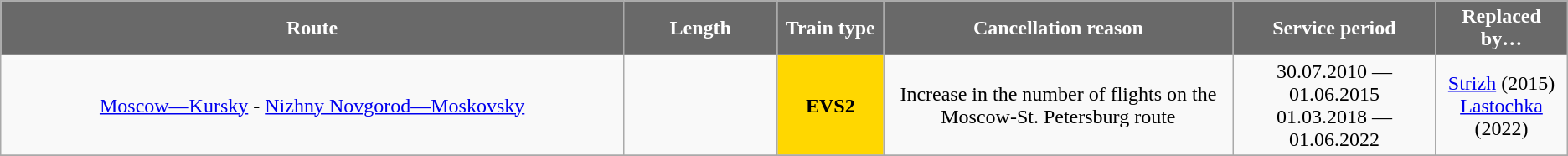<table class="wikitable" style="text-align:center">
<tr style="background:DimGray; color:White">
<td width="520"><strong>Route</strong></td>
<td width="120"><strong>Length</strong></td>
<td width="80"><strong>Train type</strong></td>
<td width="285"><strong>Cancellation reason</strong></td>
<td width="160"><strong>Service period</strong></td>
<td width="100"><strong>Replaced by…</strong></td>
</tr>
<tr>
<td><a href='#'>Moscow—Kursky</a> - <a href='#'>Nizhny Novgorod—Moskovsky</a></td>
<td></td>
<td style="background:Gold; color:Black"><strong> EVS2 </strong></td>
<td>Increase in the number of flights on the Moscow-St. Petersburg route</td>
<td>30.07.2010 — 01.06.2015<br>01.03.2018 — 01.06.2022</td>
<td><a href='#'>Strizh</a> (2015)<br><a href='#'>Lastochka</a> (2022)</td>
</tr>
<tr>
</tr>
</table>
